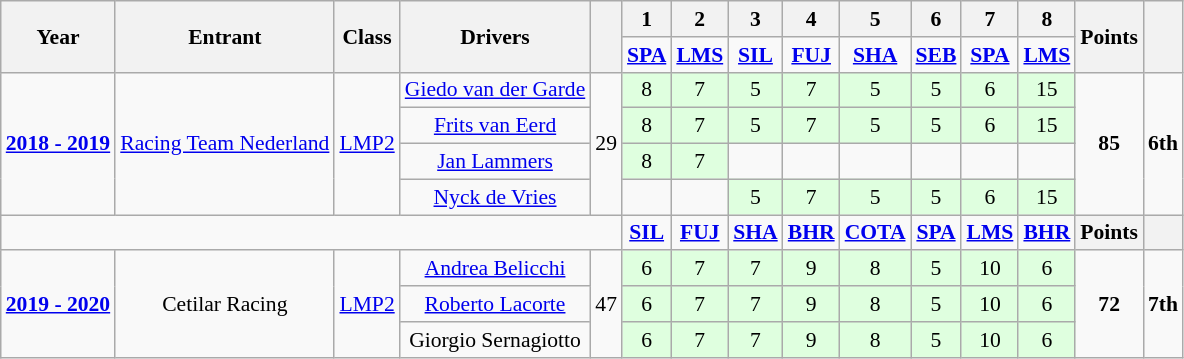<table class="wikitable" style="text-align:center; font-size:90%">
<tr>
<th rowspan="2">Year</th>
<th rowspan="2">Entrant</th>
<th rowspan="2">Class</th>
<th rowspan="2">Drivers</th>
<th rowspan="2"></th>
<th>1</th>
<th>2</th>
<th>3</th>
<th>4</th>
<th>5</th>
<th>6</th>
<th>7</th>
<th>8</th>
<th rowspan="2">Points</th>
<th rowspan="2"></th>
</tr>
<tr>
<td><a href='#'><strong>SPA</strong></a><br><strong></strong></td>
<td><a href='#'><strong>LMS</strong></a><br><strong></strong></td>
<td><a href='#'><strong>SIL</strong></a><br><strong></strong></td>
<td><a href='#'><strong>FUJ</strong></a><br><strong></strong></td>
<td><a href='#'><strong>SHA</strong></a><br><strong></strong></td>
<td><a href='#'><strong>SEB</strong></a><br><strong></strong></td>
<td><a href='#'><strong>SPA</strong></a><br><strong></strong></td>
<td><strong><a href='#'>LMS</a></strong><br><strong></strong></td>
</tr>
<tr>
<td rowspan="4"><a href='#'><strong>2018 - 2019</strong></a></td>
<td rowspan="4"> <a href='#'>Racing Team Nederland</a></td>
<td rowspan="4"><a href='#'>LMP2</a></td>
<td> <a href='#'>Giedo van der Garde</a></td>
<td rowspan="4">29</td>
<td style="background:#DFFFDF;">8</td>
<td style="background:#DFFFDF;">7</td>
<td style="background:#DFFFDF;">5</td>
<td style="background:#DFFFDF;">7</td>
<td style="background:#DFFFDF;">5</td>
<td style="background:#DFFFDF;">5</td>
<td style="background:#DFFFDF;">6</td>
<td style="background:#DFFFDF;">15</td>
<td rowspan="4"><strong>85</strong></td>
<td rowspan="4"><strong>6th</strong></td>
</tr>
<tr>
<td> <a href='#'>Frits van Eerd</a></td>
<td style="background:#DFFFDF;">8</td>
<td style="background:#DFFFDF;">7</td>
<td style="background:#DFFFDF;">5</td>
<td style="background:#DFFFDF;">7</td>
<td style="background:#DFFFDF;">5</td>
<td style="background:#DFFFDF;">5</td>
<td style="background:#DFFFDF;">6</td>
<td style="background:#DFFFDF;">15</td>
</tr>
<tr>
<td> <a href='#'>Jan Lammers</a></td>
<td style="background:#DFFFDF;">8</td>
<td style="background:#DFFFDF;">7</td>
<td></td>
<td></td>
<td></td>
<td></td>
<td></td>
<td></td>
</tr>
<tr>
<td> <a href='#'>Nyck de Vries</a></td>
<td></td>
<td></td>
<td style="background:#DFFFDF;">5</td>
<td style="background:#DFFFDF;">7</td>
<td style="background:#DFFFDF;">5</td>
<td style="background:#DFFFDF;">5</td>
<td style="background:#DFFFDF;">6</td>
<td style="background:#DFFFDF;">15</td>
</tr>
<tr>
<td colspan="5"></td>
<td><strong><a href='#'>SIL</a></strong><br><strong></strong></td>
<td><strong><a href='#'>FUJ</a></strong><br><strong></strong></td>
<td><strong><a href='#'>SHA</a></strong><br><strong></strong></td>
<td><a href='#'><strong>BHR</strong></a><br><strong></strong></td>
<td><a href='#'><strong>COTA</strong></a><br><strong></strong></td>
<td><strong><a href='#'>SPA</a></strong><br><strong></strong></td>
<td><strong><a href='#'>LMS</a></strong><br><strong></strong></td>
<td><strong><a href='#'>BHR</a></strong><br><strong></strong></td>
<th>Points</th>
<th></th>
</tr>
<tr>
<td rowspan="3"><strong><a href='#'>2019 - 2020</a></strong></td>
<td rowspan="3"> Cetilar Racing</td>
<td rowspan="3"><a href='#'>LMP2</a></td>
<td> <a href='#'>Andrea Belicchi</a></td>
<td rowspan="3">47</td>
<td style="background:#DFFFDF;">6</td>
<td style="background:#DFFFDF;">7</td>
<td style="background:#DFFFDF;">7</td>
<td style="background:#DFFFDF;">9</td>
<td style="background:#DFFFDF;">8</td>
<td style="background:#DFFFDF;">5</td>
<td style="background:#DFFFDF;">10</td>
<td style="background:#DFFFDF;">6</td>
<td rowspan="3"><strong>72</strong></td>
<td rowspan="3"><strong>7th</strong></td>
</tr>
<tr>
<td> <a href='#'>Roberto Lacorte</a></td>
<td style="background:#DFFFDF;">6</td>
<td style="background:#DFFFDF;">7</td>
<td style="background:#DFFFDF;">7</td>
<td style="background:#DFFFDF;">9</td>
<td style="background:#DFFFDF;">8</td>
<td style="background:#DFFFDF;">5</td>
<td style="background:#DFFFDF;">10</td>
<td style="background:#DFFFDF;">6</td>
</tr>
<tr>
<td> Giorgio Sernagiotto</td>
<td style="background:#DFFFDF;">6</td>
<td style="background:#DFFFDF;">7</td>
<td style="background:#DFFFDF;">7</td>
<td style="background:#DFFFDF;">9</td>
<td style="background:#DFFFDF;">8</td>
<td style="background:#DFFFDF;">5</td>
<td style="background:#DFFFDF;">10</td>
<td style="background:#DFFFDF;">6</td>
</tr>
</table>
